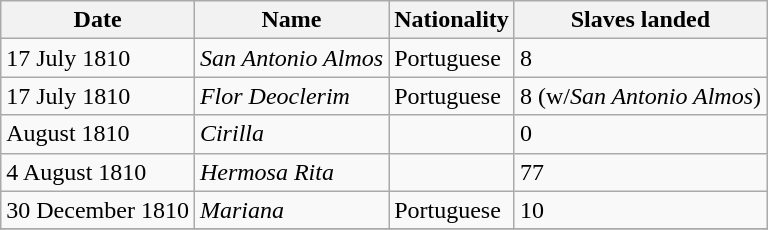<table class="sortable wikitable">
<tr>
<th>Date</th>
<th>Name</th>
<th>Nationality</th>
<th>Slaves landed</th>
</tr>
<tr>
<td>17 July 1810</td>
<td><em>San Antonio Almos</em></td>
<td>Portuguese</td>
<td>8</td>
</tr>
<tr>
<td>17 July 1810</td>
<td><em>Flor Deoclerim</em></td>
<td>Portuguese</td>
<td>8 (w/<em>San Antonio Almos</em>)</td>
</tr>
<tr>
<td>August 1810</td>
<td><em>Cirilla</em></td>
<td></td>
<td>0</td>
</tr>
<tr>
<td>4 August 1810</td>
<td><em>Hermosa Rita</em></td>
<td></td>
<td>77</td>
</tr>
<tr>
<td>30 December 1810</td>
<td><em>Mariana</em></td>
<td>Portuguese</td>
<td>10</td>
</tr>
<tr>
</tr>
</table>
